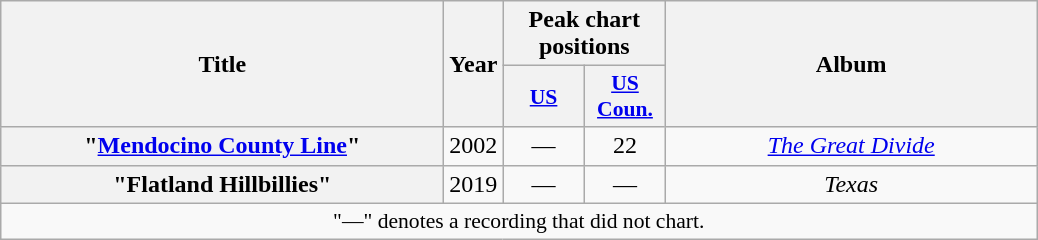<table class="wikitable plainrowheaders" style="text-align:center;" border="1">
<tr>
<th scope="col" rowspan="2" style="width:18em;">Title</th>
<th scope="col" rowspan="2">Year</th>
<th scope="col" colspan="2">Peak chart<br>positions</th>
<th scope="col" rowspan="2" style="width:15em;">Album</th>
</tr>
<tr>
<th scope="col" style="width:3.3em;font-size:90%;"><a href='#'>US</a><br></th>
<th scope="col" style="width:3.3em;font-size:90%;"><a href='#'>US<br>Coun.</a><br></th>
</tr>
<tr>
<th scope="row">"<a href='#'>Mendocino County Line</a>"<br></th>
<td>2002</td>
<td>—</td>
<td>22</td>
<td><em><a href='#'>The Great Divide</a></em></td>
</tr>
<tr>
<th scope="row">"Flatland Hillbillies"<br></th>
<td>2019</td>
<td>—</td>
<td>—</td>
<td><em>Texas</em></td>
</tr>
<tr>
<td colspan="5" style="font-size:90%">"—" denotes a recording that did not chart.</td>
</tr>
</table>
